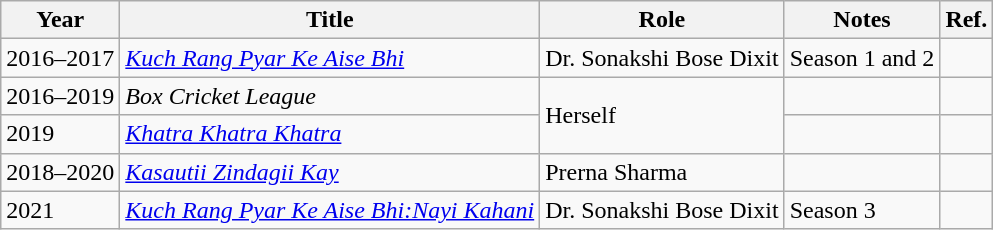<table class="wikitable sortable" style="text-align:left;">
<tr>
<th scope="col">Year</th>
<th scope="col">Title</th>
<th scope="col">Role</th>
<th scope="col">Notes</th>
<th scope="col" class="unsortable">Ref.</th>
</tr>
<tr>
<td>2016–2017</td>
<td><em><a href='#'>Kuch Rang Pyar Ke Aise Bhi</a></em></td>
<td>Dr. Sonakshi Bose Dixit</td>
<td>Season 1 and 2</td>
<td></td>
</tr>
<tr>
<td>2016–2019</td>
<td><em>Box Cricket League</em></td>
<td rowspan="2">Herself</td>
<td></td>
<td></td>
</tr>
<tr>
<td>2019</td>
<td><em><a href='#'>Khatra Khatra Khatra</a></em></td>
<td></td>
<td></td>
</tr>
<tr>
<td>2018–2020</td>
<td><em><a href='#'>Kasautii Zindagii Kay</a></em></td>
<td>Prerna Sharma</td>
<td></td>
<td></td>
</tr>
<tr>
<td>2021</td>
<td><em><a href='#'>Kuch Rang Pyar Ke Aise Bhi:Nayi Kahani</a></em></td>
<td>Dr. Sonakshi Bose Dixit</td>
<td>Season 3</td>
<td></td>
</tr>
</table>
